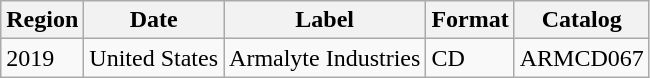<table class="wikitable">
<tr>
<th>Region</th>
<th>Date</th>
<th>Label</th>
<th>Format</th>
<th>Catalog</th>
</tr>
<tr>
<td>2019</td>
<td>United States</td>
<td>Armalyte Industries</td>
<td>CD</td>
<td>ARMCD067</td>
</tr>
</table>
